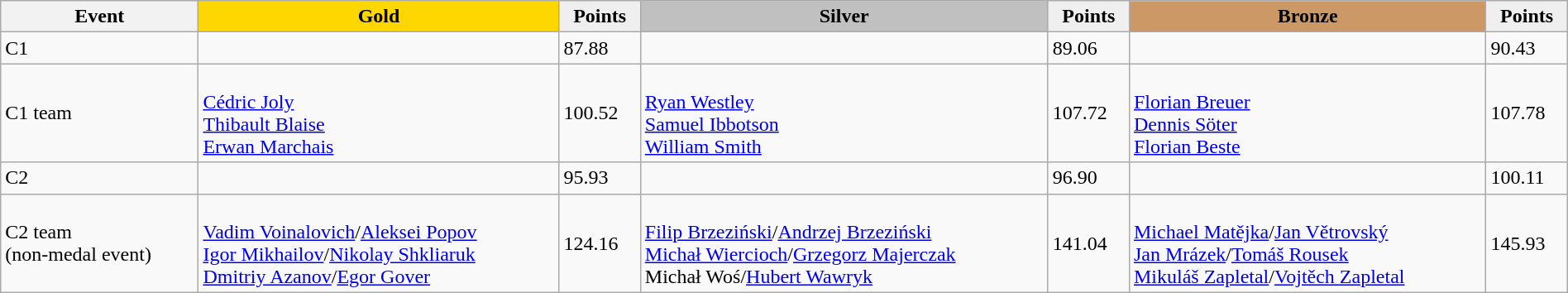<table class="wikitable" width=100%>
<tr>
<th>Event</th>
<td align=center bgcolor="gold"><strong>Gold</strong></td>
<td align=center bgcolor="EFEFEF"><strong>Points</strong></td>
<td align=center bgcolor="silver"><strong>Silver</strong></td>
<td align=center bgcolor="EFEFEF"><strong>Points</strong></td>
<td align=center bgcolor="CC9966"><strong>Bronze</strong></td>
<td align=center bgcolor="EFEFEF"><strong>Points</strong></td>
</tr>
<tr>
<td>C1</td>
<td></td>
<td>87.88</td>
<td></td>
<td>89.06</td>
<td></td>
<td>90.43</td>
</tr>
<tr>
<td>C1 team</td>
<td><br><a href='#'>Cédric Joly</a><br><a href='#'>Thibault Blaise</a><br><a href='#'>Erwan Marchais</a></td>
<td>100.52</td>
<td><br><a href='#'>Ryan Westley</a><br><a href='#'>Samuel Ibbotson</a><br><a href='#'>William Smith</a></td>
<td>107.72</td>
<td><br><a href='#'>Florian Breuer</a><br><a href='#'>Dennis Söter</a><br><a href='#'>Florian Beste</a></td>
<td>107.78</td>
</tr>
<tr>
<td>C2</td>
<td></td>
<td>95.93</td>
<td></td>
<td>96.90</td>
<td></td>
<td>100.11</td>
</tr>
<tr>
<td>C2 team<br>(non-medal event)</td>
<td><br><a href='#'>Vadim Voinalovich</a>/<a href='#'>Aleksei Popov</a><br><a href='#'>Igor Mikhailov</a>/<a href='#'>Nikolay Shkliaruk</a><br><a href='#'>Dmitriy Azanov</a>/<a href='#'>Egor Gover</a></td>
<td>124.16</td>
<td><br><a href='#'>Filip Brzeziński</a>/<a href='#'>Andrzej Brzeziński</a><br><a href='#'>Michał Wiercioch</a>/<a href='#'>Grzegorz Majerczak</a><br>Michał Woś/<a href='#'>Hubert Wawryk</a></td>
<td>141.04</td>
<td><br><a href='#'>Michael Matějka</a>/<a href='#'>Jan Větrovský</a><br><a href='#'>Jan Mrázek</a>/<a href='#'>Tomáš Rousek</a><br><a href='#'>Mikuláš Zapletal</a>/<a href='#'>Vojtěch Zapletal</a></td>
<td>145.93</td>
</tr>
</table>
